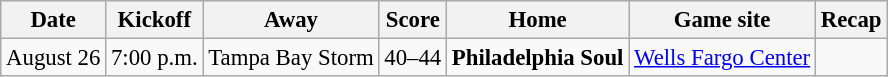<table class="wikitable" style="font-size: 95%;">
<tr>
<th>Date</th>
<th>Kickoff</th>
<th>Away</th>
<th>Score</th>
<th>Home</th>
<th>Game site</th>
<th>Recap</th>
</tr>
<tr>
<td align="center">August 26</td>
<td align="center">7:00 p.m.</td>
<td align="center">Tampa Bay Storm</td>
<td align="center">40–44</td>
<td align="center"><strong>Philadelphia Soul</strong></td>
<td align="center"><a href='#'>Wells Fargo Center</a></td>
<td align="center"></td>
</tr>
</table>
